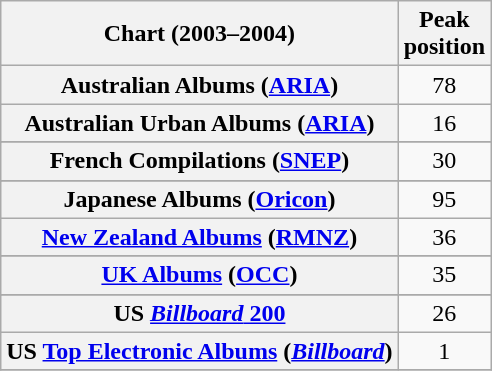<table class="wikitable sortable plainrowheaders" style="text-align:center">
<tr>
<th scope="col">Chart (2003–2004)</th>
<th scope="col">Peak<br>position</th>
</tr>
<tr>
<th scope="row">Australian Albums (<a href='#'>ARIA</a>)</th>
<td>78</td>
</tr>
<tr>
<th scope="row">Australian Urban Albums (<a href='#'>ARIA</a>)</th>
<td>16</td>
</tr>
<tr>
</tr>
<tr>
</tr>
<tr>
<th scope="row">French Compilations (<a href='#'>SNEP</a>)</th>
<td>30</td>
</tr>
<tr>
</tr>
<tr>
<th scope="row">Japanese Albums (<a href='#'>Oricon</a>)</th>
<td>95</td>
</tr>
<tr>
<th scope="row"><a href='#'>New Zealand Albums</a> (<a href='#'>RMNZ</a>)</th>
<td>36</td>
</tr>
<tr>
</tr>
<tr>
</tr>
<tr>
<th scope="row"><a href='#'>UK Albums</a> (<a href='#'>OCC</a>)</th>
<td>35</td>
</tr>
<tr>
</tr>
<tr>
<th scope="row">US <a href='#'><em>Billboard</em> 200</a></th>
<td>26</td>
</tr>
<tr>
<th scope="row">US <a href='#'>Top Electronic Albums</a> (<em><a href='#'>Billboard</a></em>)</th>
<td>1</td>
</tr>
<tr>
</tr>
</table>
